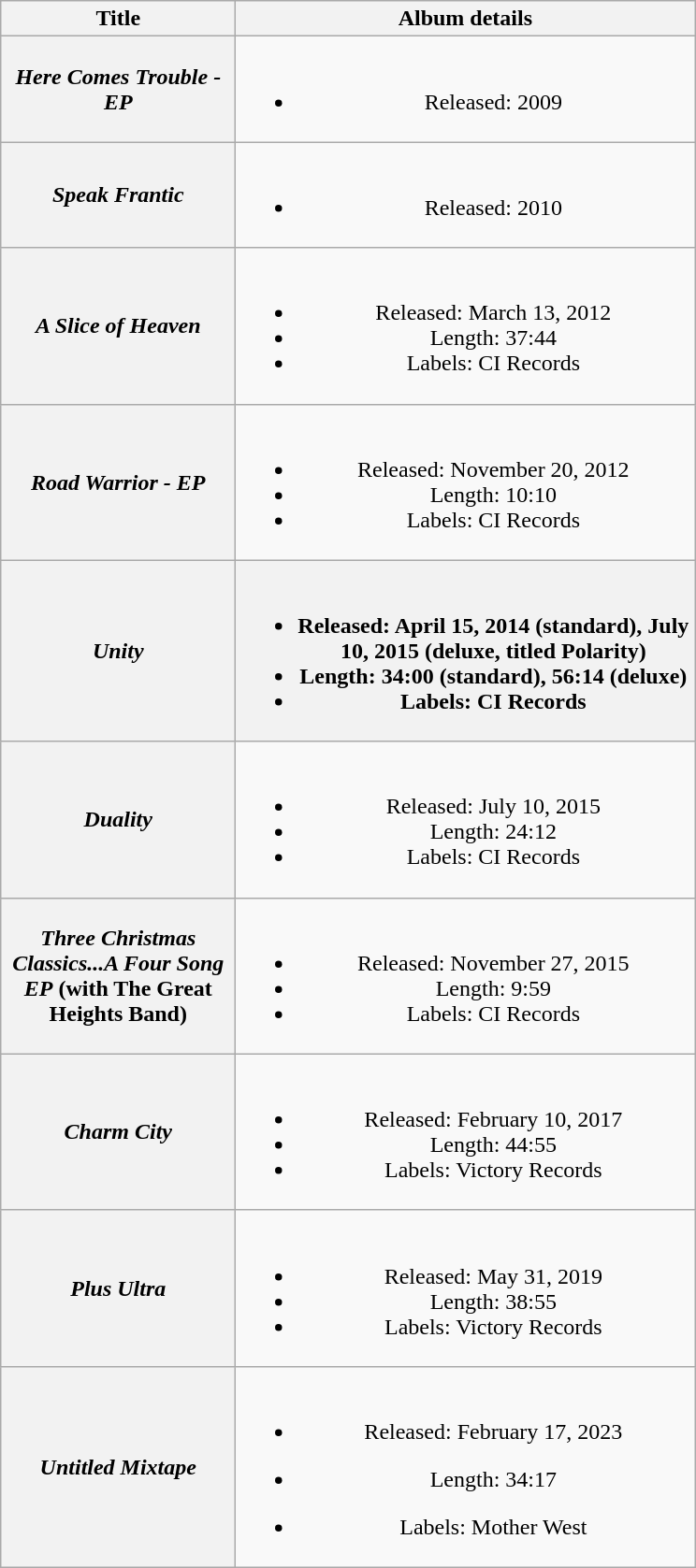<table class="wikitable plainrowheaders" style="text-align:center;">
<tr>
<th scope="col" style="width:10em;">Title</th>
<th scope="col" style="width:20em;">Album details</th>
</tr>
<tr>
<th scope="row"><strong><em>Here Comes Trouble - EP</em></strong></th>
<td><br><ul><li>Released: 2009</li></ul></td>
</tr>
<tr>
<th scope="row"><strong><em>Speak Frantic</em></strong></th>
<td><br><ul><li>Released: 2010</li></ul></td>
</tr>
<tr>
<th scope="row"><strong><em>A Slice of Heaven</em></strong></th>
<td><br><ul><li>Released: March 13, 2012</li><li>Length: 37:44</li><li>Labels: CI Records</li></ul></td>
</tr>
<tr>
<th scope="row"><strong><em>Road Warrior - EP</em></strong></th>
<td><br><ul><li>Released: November 20, 2012</li><li>Length: 10:10</li><li>Labels: CI Records</li></ul></td>
</tr>
<tr>
<th scope="row"><strong><em>Unity</em></strong></th>
<th><br><ul><li>Released: April 15, 2014 (standard), July 10, 2015 (deluxe, titled Polarity)</li><li>Length: 34:00 (standard), 56:14 (deluxe)</li><li>Labels: CI Records</li></ul></th>
</tr>
<tr>
<th scope="row"><strong><em>Duality</em></strong></th>
<td><br><ul><li>Released: July 10, 2015</li><li>Length: 24:12</li><li>Labels: CI Records</li></ul></td>
</tr>
<tr>
<th scope="row"><strong><em>Three Christmas Classics...A Four Song EP</em></strong> (with The Great Heights Band)</th>
<td><br><ul><li>Released: November 27, 2015</li><li>Length: 9:59</li><li>Labels: CI Records</li></ul></td>
</tr>
<tr>
<th scope="row"><strong><em>Charm City</em></strong></th>
<td><br><ul><li>Released: February 10, 2017</li><li>Length: 44:55</li><li>Labels: Victory Records</li></ul></td>
</tr>
<tr>
<th scope="row"><strong><em>Plus Ultra</em></strong></th>
<td><br><ul><li>Released: May 31, 2019</li><li>Length: 38:55</li><li>Labels: Victory Records</li></ul></td>
</tr>
<tr>
<th><em>Untitled Mixtape</em></th>
<td><br><ul><li>Released: February 17, 2023</li></ul><ul><li>Length: 34:17</li></ul><ul><li>Labels: Mother West</li></ul></td>
</tr>
</table>
